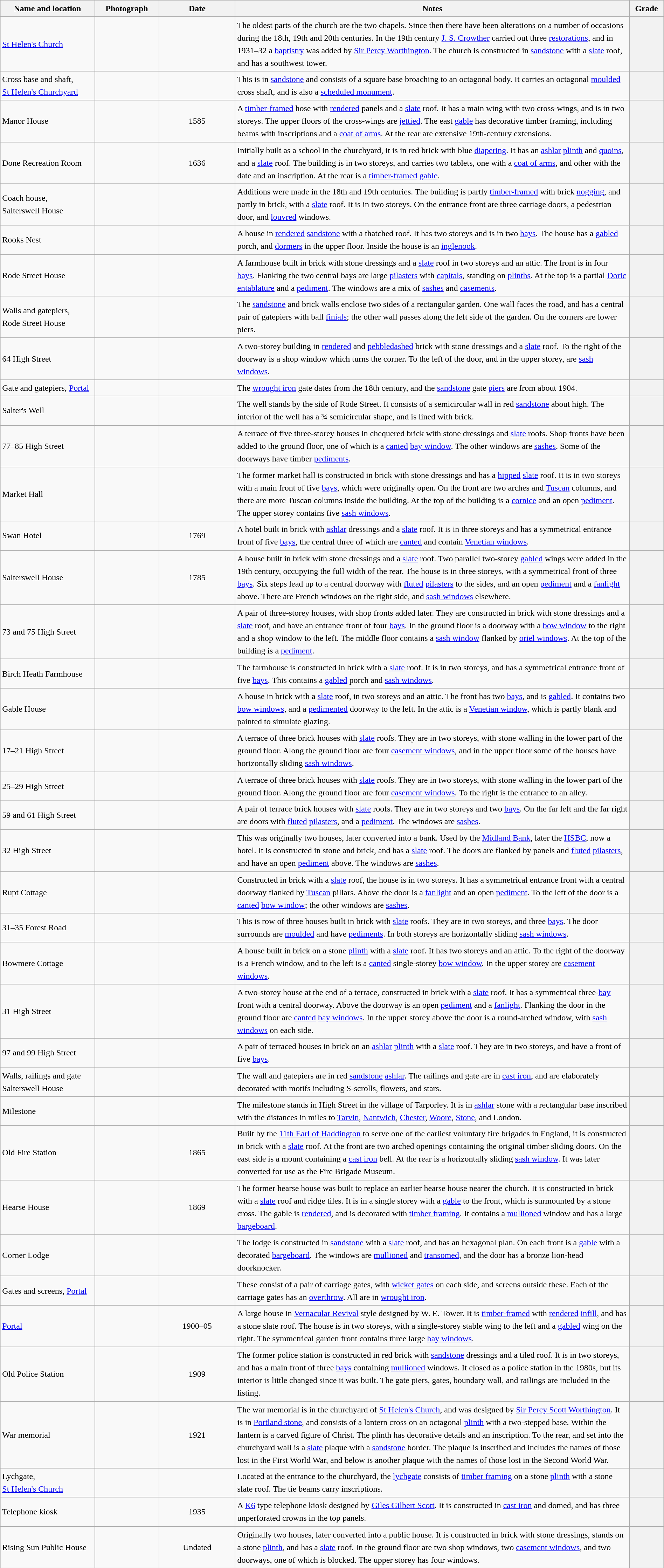<table class="wikitable sortable plainrowheaders" style="width:100%;border:0px;text-align:left;line-height:150%;">
<tr>
<th scope="col" style="width:150px">Name and location</th>
<th scope="col" style="width:100px" class="unsortable">Photograph</th>
<th scope="col" style="width:120px">Date</th>
<th scope="col" style="width:650px" class="unsortable">Notes</th>
<th scope="col" style="width:50px">Grade</th>
</tr>
<tr>
<td><a href='#'>St Helen's Church</a><br><small></small></td>
<td></td>
<td align="center"></td>
<td>The oldest parts of the church are the two chapels. Since then there have been alterations on a number of occasions during the 18th, 19th and 20th centuries. In the 19th century <a href='#'>J. S. Crowther</a> carried out three <a href='#'>restorations</a>, and in 1931–32 a <a href='#'>baptistry</a> was added by <a href='#'>Sir Percy Worthington</a>. The church is constructed in <a href='#'>sandstone</a> with a <a href='#'>slate</a> roof, and has a southwest tower.</td>
<th></th>
</tr>
<tr>
<td>Cross base and shaft,<br><a href='#'>St Helen's Churchyard</a><br><small></small></td>
<td></td>
<td align="center"></td>
<td>This is in <a href='#'>sandstone</a> and consists of a square base broaching to an octagonal body. It carries an octagonal <a href='#'>moulded</a> cross shaft, and is also a <a href='#'>scheduled monument</a>.</td>
<th></th>
</tr>
<tr>
<td>Manor House<br><small></small></td>
<td></td>
<td align="center">1585</td>
<td>A <a href='#'>timber-framed</a> hose with <a href='#'>rendered</a> panels and a <a href='#'>slate</a> roof. It has a main wing with two cross-wings, and is in two storeys. The upper floors of the cross-wings are <a href='#'>jettied</a>. The east <a href='#'>gable</a> has decorative timber framing, including beams with inscriptions and a <a href='#'>coat of arms</a>. At the rear are extensive 19th-century extensions.</td>
<th></th>
</tr>
<tr>
<td>Done Recreation Room<br><small></small></td>
<td></td>
<td align="center">1636</td>
<td>Initially built as a school in the churchyard, it is in red brick with blue <a href='#'>diapering</a>. It has an <a href='#'>ashlar</a> <a href='#'>plinth</a> and <a href='#'>quoins</a>, and a <a href='#'>slate</a> roof. The building is in two storeys, and carries two tablets, one with a <a href='#'>coat of arms</a>, and other with the date and an inscription. At the rear is a <a href='#'>timber-framed</a> <a href='#'>gable</a>.</td>
<th></th>
</tr>
<tr>
<td>Coach house,<br>Salterswell House<br><small></small></td>
<td></td>
<td align="center"></td>
<td>Additions were made in the 18th and 19th centuries. The building is partly <a href='#'>timber-framed</a> with brick <a href='#'>nogging</a>, and partly in brick, with a <a href='#'>slate</a> roof. It is in two storeys. On the entrance front are three carriage doors, a pedestrian door, and <a href='#'>louvred</a> windows.</td>
<th></th>
</tr>
<tr>
<td>Rooks Nest<br><small></small></td>
<td></td>
<td align="center"></td>
<td>A house in <a href='#'>rendered</a> <a href='#'>sandstone</a> with a thatched roof. It has two storeys and is in two <a href='#'>bays</a>. The house has a <a href='#'>gabled</a> porch, and <a href='#'>dormers</a> in the upper floor. Inside the house is an <a href='#'>inglenook</a>.</td>
<th></th>
</tr>
<tr>
<td>Rode Street House<br><small></small></td>
<td></td>
<td align="center"></td>
<td>A farmhouse built in brick with stone dressings and a <a href='#'>slate</a> roof in two storeys and an attic. The front is in four <a href='#'>bays</a>. Flanking the two central bays are large <a href='#'>pilasters</a> with <a href='#'>capitals</a>, standing on <a href='#'>plinths</a>. At the top is a partial <a href='#'>Doric</a> <a href='#'>entablature</a> and a <a href='#'>pediment</a>. The windows are a mix of <a href='#'>sashes</a> and <a href='#'>casements</a>.</td>
<th></th>
</tr>
<tr>
<td>Walls and gatepiers,<br>Rode Street House<br><small></small></td>
<td></td>
<td align="center"></td>
<td>The <a href='#'>sandstone</a> and brick walls enclose two sides of a rectangular garden. One wall faces the road, and has a central pair of gatepiers with ball <a href='#'>finials</a>; the other wall passes along the left side of the garden. On the corners are lower piers.</td>
<th></th>
</tr>
<tr>
<td>64 High Street<br><small></small></td>
<td></td>
<td align="center"></td>
<td>A two-storey building in <a href='#'>rendered</a> and <a href='#'>pebbledashed</a> brick with stone dressings and a <a href='#'>slate</a> roof. To the right of the doorway is a shop window which turns the corner. To the left of the door, and in the upper storey, are <a href='#'>sash windows</a>.</td>
<th></th>
</tr>
<tr>
<td>Gate and gatepiers, <a href='#'>Portal</a><br><small></small></td>
<td></td>
<td align="center"></td>
<td>The <a href='#'>wrought iron</a> gate dates from the 18th century, and the <a href='#'>sandstone</a> gate <a href='#'>piers</a> are from about 1904.</td>
<th></th>
</tr>
<tr>
<td>Salter's Well<br><small></small></td>
<td></td>
<td align="center"></td>
<td>The well stands by the side of Rode Street. It consists of a semicircular wall in red <a href='#'>sandstone</a> about  high. The interior of the well has a ¾ semicircular shape, and is lined with brick.</td>
<th></th>
</tr>
<tr>
<td>77–85 High Street<br><small></small></td>
<td></td>
<td align="center"></td>
<td>A terrace of five three-storey houses in chequered brick with stone dressings and <a href='#'>slate</a> roofs. Shop fronts have been added to the ground floor, one of which is a <a href='#'>canted</a> <a href='#'>bay window</a>. The other windows are <a href='#'>sashes</a>. Some of the doorways have timber <a href='#'>pediments</a>.</td>
<th></th>
</tr>
<tr>
<td>Market Hall<br><small></small></td>
<td></td>
<td align="center"></td>
<td>The former market hall is constructed in brick with stone dressings and has a <a href='#'>hipped</a> <a href='#'>slate</a> roof. It is in two storeys with a main front of five <a href='#'>bays</a>, which were originally open. On the front are two arches and <a href='#'>Tuscan</a> columns, and there are more Tuscan columns inside the building. At the top of the building is a <a href='#'>cornice</a> and an open <a href='#'>pediment</a>. The upper storey contains five <a href='#'>sash windows</a>.</td>
<th></th>
</tr>
<tr>
<td>Swan Hotel<br><small></small></td>
<td></td>
<td align="center">1769</td>
<td>A hotel built in brick with <a href='#'>ashlar</a> dressings and a <a href='#'>slate</a> roof. It is in three storeys and has a symmetrical entrance front of five <a href='#'>bays</a>, the central three of which are <a href='#'>canted</a> and contain <a href='#'>Venetian windows</a>.</td>
<th></th>
</tr>
<tr>
<td>Salterswell House<br><small></small></td>
<td></td>
<td align="center">1785</td>
<td>A house built in brick with stone dressings and a <a href='#'>slate</a> roof. Two parallel two-storey <a href='#'>gabled</a> wings were added in the 19th century, occupying the full width of the rear. The house is in three storeys, with a symmetrical front of three <a href='#'>bays</a>. Six steps lead up to a central doorway with <a href='#'>fluted</a> <a href='#'>pilasters</a> to the sides, and an open <a href='#'>pediment</a> and a <a href='#'>fanlight</a> above. There are French windows on the right side, and <a href='#'>sash windows</a> elsewhere.</td>
<th></th>
</tr>
<tr>
<td>73 and 75 High Street<br><small></small></td>
<td></td>
<td align="center"></td>
<td>A pair of three-storey houses, with shop fronts added later. They are constructed in brick with stone dressings and a <a href='#'>slate</a> roof, and have an entrance front of four <a href='#'>bays</a>. In the ground floor is a doorway with a <a href='#'>bow window</a> to the right and a shop window to the left. The middle floor contains a <a href='#'>sash window</a> flanked by <a href='#'>oriel windows</a>. At the top of the building is a <a href='#'>pediment</a>.</td>
<th></th>
</tr>
<tr>
<td>Birch Heath Farmhouse<br><small></small></td>
<td></td>
<td align="center"></td>
<td>The farmhouse is constructed in brick with a <a href='#'>slate</a> roof. It is in two storeys, and has a symmetrical entrance front of five <a href='#'>bays</a>. This contains a <a href='#'>gabled</a> porch and <a href='#'>sash windows</a>.</td>
<th></th>
</tr>
<tr>
<td>Gable House<br><small></small></td>
<td></td>
<td align="center"></td>
<td>A house in brick with a <a href='#'>slate</a> roof, in two storeys and an attic. The front has two <a href='#'>bays</a>, and is <a href='#'>gabled</a>. It contains two <a href='#'>bow windows</a>, and a <a href='#'>pedimented</a> doorway to the left. In the attic is a <a href='#'>Venetian window</a>, which is partly blank and painted to simulate glazing.</td>
<th></th>
</tr>
<tr>
<td>17–21 High Street<br><small></small></td>
<td></td>
<td align="center"></td>
<td>A terrace of three brick houses with <a href='#'>slate</a> roofs. They are in two storeys, with stone walling in the lower part of the ground floor. Along the ground floor are four <a href='#'>casement windows</a>, and in the upper floor some of the houses have horizontally sliding <a href='#'>sash windows</a>.</td>
<th></th>
</tr>
<tr>
<td>25–29 High Street<br><small></small></td>
<td></td>
<td align="center"></td>
<td>A terrace of three brick houses with <a href='#'>slate</a> roofs. They are in two storeys, with stone walling in the lower part of the ground floor. Along the ground floor are four <a href='#'>casement windows</a>. To the right is the entrance to an alley.</td>
<th></th>
</tr>
<tr>
<td>59 and 61 High Street<br><small></small></td>
<td></td>
<td align="center"></td>
<td>A pair of terrace brick houses with <a href='#'>slate</a> roofs. They are in two storeys and two <a href='#'>bays</a>. On the far left and the far right are doors with <a href='#'>fluted</a> <a href='#'>pilasters</a>, and a <a href='#'>pediment</a>. The windows are <a href='#'>sashes</a>.</td>
<th></th>
</tr>
<tr>
<td>32 High Street<br><small></small></td>
<td></td>
<td align="center"></td>
<td>This was originally two houses, later converted into a bank. Used by the <a href='#'>Midland Bank</a>, later the <a href='#'>HSBC</a>, now a hotel. It is constructed in stone and brick, and has a <a href='#'>slate</a> roof. The doors are flanked by panels and <a href='#'>fluted</a> <a href='#'>pilasters</a>, and have an open <a href='#'>pediment</a> above. The windows are <a href='#'>sashes</a>.</td>
<th></th>
</tr>
<tr>
<td>Rupt Cottage<br><small></small></td>
<td></td>
<td align="center"></td>
<td>Constructed in brick with a <a href='#'>slate</a> roof, the house is in two storeys. It has a symmetrical entrance front with a central doorway flanked by <a href='#'>Tuscan</a> pillars. Above the door is a <a href='#'>fanlight</a> and an open <a href='#'>pediment</a>. To the left of the door is a <a href='#'>canted</a> <a href='#'>bow window</a>; the other windows are <a href='#'>sashes</a>.</td>
<th></th>
</tr>
<tr>
<td>31–35 Forest Road<br><small></small></td>
<td></td>
<td align="center"></td>
<td>This is row of three houses built in brick with <a href='#'>slate</a> roofs. They are in two storeys, and three <a href='#'>bays</a>. The door surrounds are <a href='#'>moulded</a> and have <a href='#'>pediments</a>. In both storeys are horizontally sliding <a href='#'>sash windows</a>.</td>
<th></th>
</tr>
<tr>
<td>Bowmere Cottage<br><small></small></td>
<td></td>
<td align="center"></td>
<td>A house built in brick on a stone <a href='#'>plinth</a> with a <a href='#'>slate</a> roof. It has two storeys and an attic. To the right of the doorway is a French window, and to the left is a <a href='#'>canted</a> single-storey <a href='#'>bow window</a>. In the upper storey are <a href='#'>casement windows</a>.</td>
<th></th>
</tr>
<tr>
<td>31 High Street<br><small></small></td>
<td></td>
<td align="center"></td>
<td>A two-storey house at the end of a terrace, constructed in brick with a <a href='#'>slate</a> roof. It has a symmetrical three-<a href='#'>bay</a> front with a central doorway. Above the doorway is an open <a href='#'>pediment</a> and a <a href='#'>fanlight</a>. Flanking the door in the ground floor are <a href='#'>canted</a> <a href='#'>bay windows</a>. In the upper storey above the door is a round-arched window, with <a href='#'>sash windows</a> on each side.</td>
<th></th>
</tr>
<tr>
<td>97 and 99 High Street<br><small></small></td>
<td></td>
<td align="center"></td>
<td>A pair of terraced houses in brick on an <a href='#'>ashlar</a> <a href='#'>plinth</a> with a <a href='#'>slate</a> roof. They are in two storeys, and have a front of five <a href='#'>bays</a>.</td>
<th></th>
</tr>
<tr>
<td>Walls, railings and gate<br>Salterswell House<br><small></small></td>
<td></td>
<td align="center"></td>
<td>The wall and gatepiers are in red <a href='#'>sandstone</a> <a href='#'>ashlar</a>. The railings and gate are in <a href='#'>cast iron</a>, and are elaborately decorated with motifs including S-scrolls, flowers, and stars.</td>
<th></th>
</tr>
<tr>
<td>Milestone<br><small></small></td>
<td></td>
<td align="center"></td>
<td>The milestone stands in High Street in the village of Tarporley. It is in <a href='#'>ashlar</a> stone with a rectangular base inscribed with the distances in miles to <a href='#'>Tarvin</a>, <a href='#'>Nantwich</a>, <a href='#'>Chester</a>, <a href='#'>Woore</a>, <a href='#'>Stone</a>, and London.</td>
<th></th>
</tr>
<tr>
<td>Old Fire Station<br><small></small></td>
<td></td>
<td align="center">1865</td>
<td>Built by the <a href='#'>11th Earl of Haddington</a> to serve one of the earliest voluntary fire brigades in England, it is constructed in brick with a <a href='#'>slate</a> roof. At the front are two arched openings containing the original timber sliding doors. On the east side is a mount containing a <a href='#'>cast iron</a> bell. At the rear is a horizontally sliding <a href='#'>sash window</a>. It was later converted for use as the Fire Brigade Museum.</td>
<th></th>
</tr>
<tr>
<td>Hearse House<br><small></small></td>
<td></td>
<td align="center">1869</td>
<td>The former hearse house was built to replace an earlier hearse house nearer the church. It is constructed in brick with a <a href='#'>slate</a> roof and ridge tiles. It is in a single storey with a <a href='#'>gable</a> to the front, which is surmounted by a stone cross. The gable is <a href='#'>rendered</a>, and is decorated with <a href='#'>timber framing</a>. It contains a <a href='#'>mullioned</a> window and has a large <a href='#'>bargeboard</a>.</td>
<th></th>
</tr>
<tr>
<td>Corner Lodge<br><small></small></td>
<td></td>
<td align="center"></td>
<td>The lodge is constructed in <a href='#'>sandstone</a> with a <a href='#'>slate</a> roof, and has an hexagonal plan. On each front is a <a href='#'>gable</a> with a decorated <a href='#'>bargeboard</a>. The windows are <a href='#'>mullioned</a> and <a href='#'>transomed</a>, and the door has a bronze lion-head doorknocker.</td>
<th></th>
</tr>
<tr>
<td>Gates and screens, <a href='#'>Portal</a><br><small></small></td>
<td></td>
<td align="center"></td>
<td>These consist of a pair of carriage gates, with <a href='#'>wicket gates</a> on each side, and screens outside these. Each of the carriage gates has an <a href='#'>overthrow</a>. All are in <a href='#'>wrought iron</a>.</td>
<th></th>
</tr>
<tr>
<td><a href='#'>Portal</a><br><small></small></td>
<td></td>
<td align="center">1900–05</td>
<td>A large house in <a href='#'>Vernacular Revival</a> style designed by W. E. Tower. It is <a href='#'>timber-framed</a> with <a href='#'>rendered</a> <a href='#'>infill</a>, and has a stone slate roof. The house is in two storeys, with a single-storey stable wing to the left and a <a href='#'>gabled</a> wing on the right. The symmetrical garden front contains three large <a href='#'>bay windows</a>.</td>
<th></th>
</tr>
<tr>
<td>Old Police Station<br><small></small></td>
<td></td>
<td align="center">1909</td>
<td>The former police station is constructed in red brick with <a href='#'>sandstone</a> dressings and a tiled roof. It is in two storeys, and has a main front of three <a href='#'>bays</a> containing <a href='#'>mullioned</a> windows. It closed as a police station in the 1980s, but its interior is little changed since it was built. The gate piers, gates, boundary wall, and railings are included in the listing.</td>
<th></th>
</tr>
<tr>
<td>War memorial<br><small></small></td>
<td></td>
<td align="center">1921</td>
<td>The war memorial is in the churchyard of <a href='#'>St Helen's Church</a>, and was designed by <a href='#'>Sir Percy Scott Worthington</a>. It is in <a href='#'>Portland stone</a>, and consists of a lantern cross on an octagonal <a href='#'>plinth</a> with a two-stepped base. Within the lantern is a carved figure of Christ. The plinth has decorative details and an inscription. To the rear, and set into the churchyard wall is a <a href='#'>slate</a> plaque with a <a href='#'>sandstone</a> border. The plaque is inscribed and includes the names of those lost in the First World War, and below is another plaque with the names of those lost in the Second World War.</td>
<th></th>
</tr>
<tr>
<td>Lychgate,<br><a href='#'>St Helen's Church</a><br><small></small></td>
<td></td>
<td align="center"></td>
<td>Located at the entrance to the churchyard, the <a href='#'>lychgate</a> consists of <a href='#'>timber framing</a> on a stone <a href='#'>plinth</a> with a stone slate roof. The tie beams carry inscriptions.</td>
<th></th>
</tr>
<tr>
<td>Telephone kiosk<br><small></small></td>
<td></td>
<td align="center">1935</td>
<td>A <a href='#'>K6</a> type telephone kiosk designed by <a href='#'>Giles Gilbert Scott</a>. It is constructed in <a href='#'>cast iron</a> and domed, and has three unperforated crowns in the top panels.</td>
<th></th>
</tr>
<tr>
<td>Rising Sun Public House<br><small></small></td>
<td></td>
<td align="center">Undated</td>
<td>Originally two houses, later converted into a public house. It is constructed in brick with stone dressings, stands on a stone <a href='#'>plinth</a>, and has a <a href='#'>slate</a> roof. In the ground floor are two shop windows, two <a href='#'>casement windows</a>, and two doorways, one of which is blocked. The upper storey has four windows.</td>
<th></th>
</tr>
<tr>
</tr>
</table>
